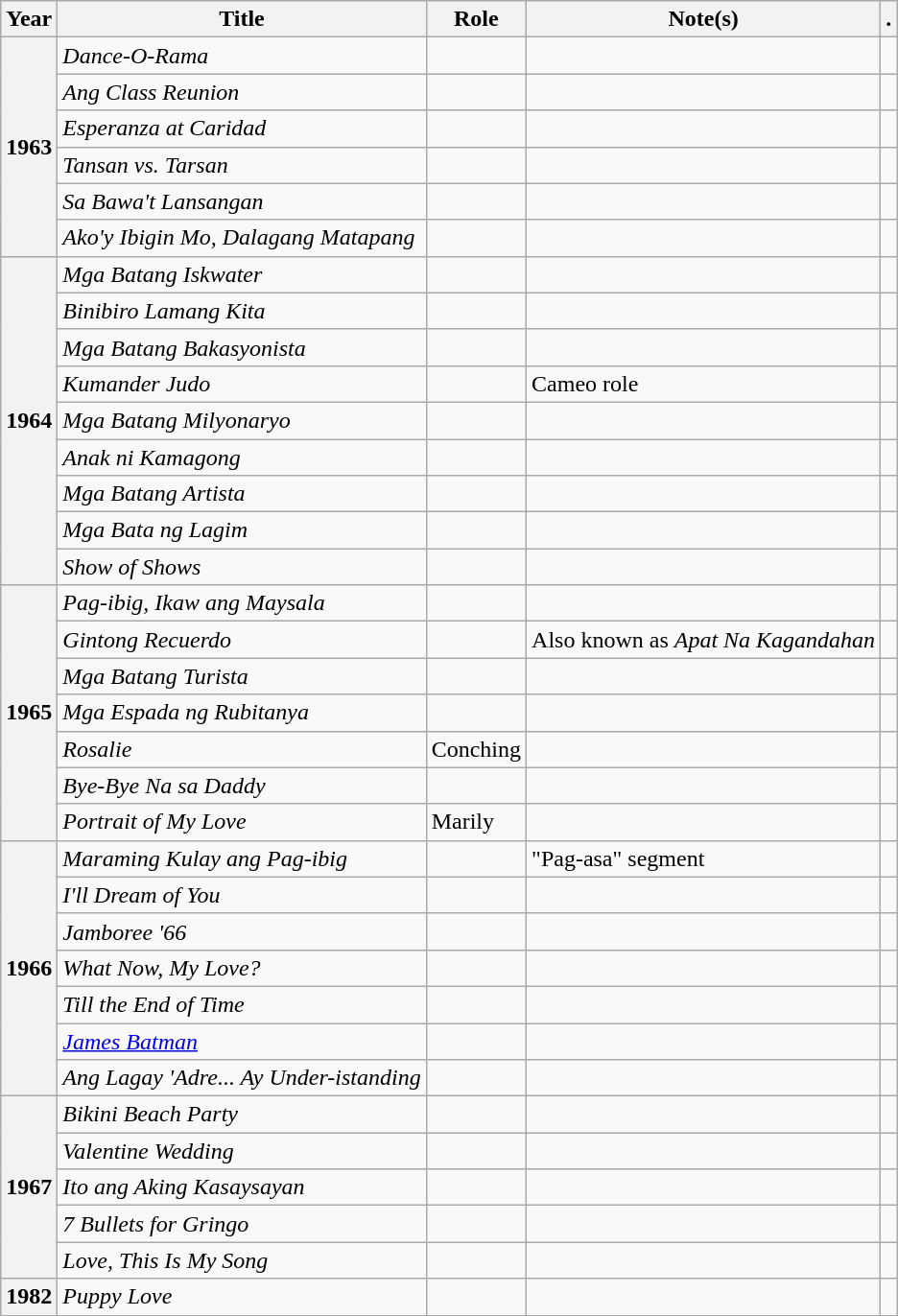<table class="wikitable plainrowheaders sortable">
<tr>
<th scope="col">Year</th>
<th scope="col">Title</th>
<th scope="col" class="unsortable">Role</th>
<th scope="col" class="unsortable">Note(s)</th>
<th scope="col" class="unsortable">.</th>
</tr>
<tr>
<th rowspan="6" scope="row">1963</th>
<td><em>Dance-O-Rama</em></td>
<td></td>
<td></td>
<td style="text-align:center;"></td>
</tr>
<tr>
<td><em>Ang Class Reunion</em></td>
<td></td>
<td></td>
<td style="text-align:center;"></td>
</tr>
<tr>
<td><em>Esperanza at Caridad</em></td>
<td></td>
<td></td>
<td style="text-align:center;"></td>
</tr>
<tr>
<td><em>Tansan vs. Tarsan</em></td>
<td></td>
<td></td>
<td style="text-align:center;"></td>
</tr>
<tr>
<td><em>Sa Bawa't Lansangan</em></td>
<td></td>
<td></td>
<td style="text-align:center;"></td>
</tr>
<tr>
<td><em>Ako'y Ibigin Mo, Dalagang Matapang</em></td>
<td></td>
<td></td>
<td style="text-align:center;"></td>
</tr>
<tr>
<th rowspan="9" scope="row">1964</th>
<td><em>Mga Batang Iskwater</em></td>
<td></td>
<td></td>
<td style="text-align:center;"></td>
</tr>
<tr>
<td><em>Binibiro Lamang Kita</em></td>
<td></td>
<td></td>
<td style="text-align:center;"></td>
</tr>
<tr>
<td><em>Mga Batang Bakasyonista</em></td>
<td></td>
<td></td>
<td style="text-align:center;"></td>
</tr>
<tr>
<td><em>Kumander Judo</em></td>
<td></td>
<td>Cameo role</td>
<td style="text-align:center;"></td>
</tr>
<tr>
<td><em>Mga Batang Milyonaryo</em></td>
<td></td>
<td></td>
<td style="text-align:center;"></td>
</tr>
<tr>
<td><em>Anak ni Kamagong</em></td>
<td></td>
<td></td>
<td style="text-align:center;"></td>
</tr>
<tr>
<td><em>Mga Batang Artista</em></td>
<td></td>
<td></td>
<td style="text-align:center;"></td>
</tr>
<tr>
<td><em>Mga Bata ng Lagim</em></td>
<td></td>
<td></td>
<td style="text-align:center;"></td>
</tr>
<tr>
<td><em>Show of Shows</em></td>
<td></td>
<td></td>
<td style="text-align:center;"></td>
</tr>
<tr>
<th rowspan="7" scope="row">1965</th>
<td><em>Pag-ibig, Ikaw ang Maysala</em></td>
<td></td>
<td></td>
<td style="text-align:center;"></td>
</tr>
<tr>
<td><em>Gintong Recuerdo</em></td>
<td></td>
<td>Also known as <em>Apat Na Kagandahan</em></td>
<td style="text-align:center;"></td>
</tr>
<tr>
<td><em>Mga Batang Turista</em></td>
<td></td>
<td></td>
<td style="text-align:center;"></td>
</tr>
<tr>
<td><em>Mga Espada ng Rubitanya</em></td>
<td></td>
<td></td>
<td style="text-align:center;"></td>
</tr>
<tr>
<td><em>Rosalie</em></td>
<td>Conching</td>
<td></td>
<td style="text-align:center;"></td>
</tr>
<tr>
<td><em>Bye-Bye Na sa Daddy</em></td>
<td></td>
<td></td>
<td style="text-align:center;"></td>
</tr>
<tr>
<td><em>Portrait of My Love</em></td>
<td>Marily</td>
<td></td>
<td style="text-align:center;"></td>
</tr>
<tr>
<th rowspan="7" scope="row">1966</th>
<td><em>Maraming Kulay ang Pag-ibig</em></td>
<td></td>
<td>"Pag-asa" segment</td>
<td style="text-align:center;"></td>
</tr>
<tr>
<td><em>I'll Dream of You</em></td>
<td></td>
<td></td>
<td style="text-align:center;"></td>
</tr>
<tr>
<td><em>Jamboree '66</em></td>
<td></td>
<td></td>
<td style="text-align:center;"></td>
</tr>
<tr>
<td><em>What Now, My Love?</em></td>
<td></td>
<td></td>
<td style="text-align:center;"></td>
</tr>
<tr>
<td><em>Till the End of Time</em></td>
<td></td>
<td></td>
<td style="text-align:center;"></td>
</tr>
<tr>
<td><em><a href='#'>James Batman</a></em></td>
<td></td>
<td></td>
<td style="text-align:center;"></td>
</tr>
<tr>
<td><em>Ang Lagay 'Adre... Ay Under-istanding</em></td>
<td></td>
<td></td>
<td style="text-align:center;"></td>
</tr>
<tr>
<th rowspan="5" scope="row">1967</th>
<td><em>Bikini Beach Party</em></td>
<td></td>
<td></td>
<td style="text-align:center;"></td>
</tr>
<tr>
<td><em>Valentine Wedding</em></td>
<td></td>
<td></td>
<td style="text-align:center;"></td>
</tr>
<tr>
<td><em>Ito ang Aking Kasaysayan</em></td>
<td></td>
<td></td>
<td style="text-align:center;"></td>
</tr>
<tr>
<td><em>7 Bullets for Gringo</em></td>
<td></td>
<td></td>
<td style="text-align:center;"></td>
</tr>
<tr>
<td><em>Love, This Is My Song</em></td>
<td></td>
<td></td>
<td style="text-align:center;"></td>
</tr>
<tr>
<th scope="row">1982</th>
<td><em>Puppy Love</em></td>
<td></td>
<td></td>
<td style="text-align:center;"></td>
</tr>
<tr>
</tr>
</table>
